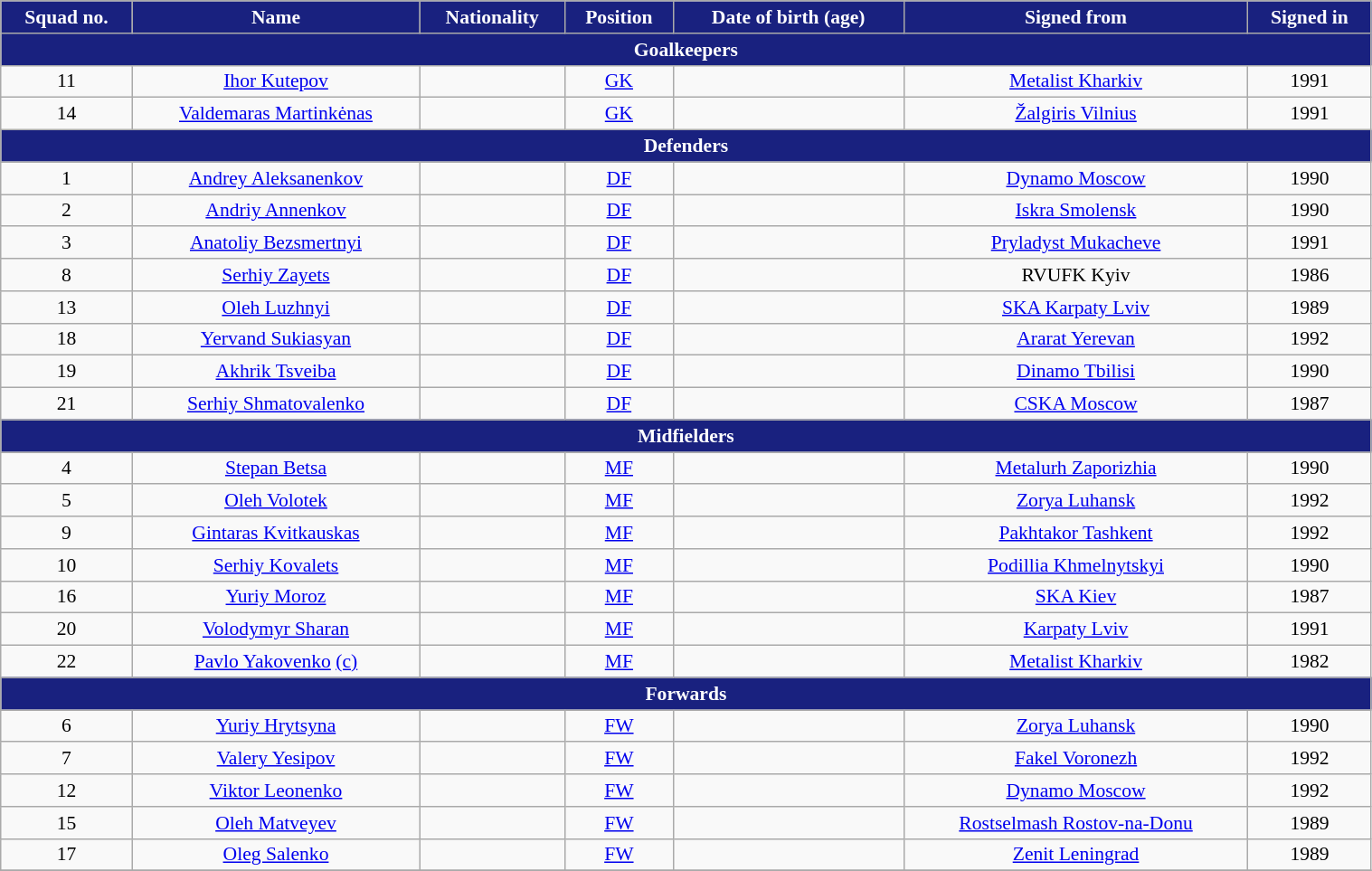<table class="wikitable" style="text-align:center; font-size:90%; width:80%">
<tr>
<th style="background:#19217F; color:white; text-align:center">Squad no.</th>
<th style="background:#19217F; color:white; text-align:center">Name</th>
<th style="background:#19217F; color:white; text-align:center">Nationality</th>
<th style="background:#19217F; color:white; text-align:center">Position</th>
<th style="background:#19217F; color:white; text-align:center">Date of birth (age)</th>
<th style="background:#19217F; color:white; text-align:center;">Signed from</th>
<th style="background:#19217F; color:white; text-align:center;">Signed in</th>
</tr>
<tr>
<th colspan="7" style="background:#19217F; color:white; bordercolor=red; text-align:center">Goalkeepers</th>
</tr>
<tr>
<td>11</td>
<td><a href='#'>Ihor Kutepov</a></td>
<td></td>
<td><a href='#'>GK</a></td>
<td></td>
<td><a href='#'>Metalist Kharkiv</a></td>
<td>1991</td>
</tr>
<tr>
<td>14</td>
<td><a href='#'>Valdemaras Martinkėnas</a></td>
<td></td>
<td><a href='#'>GK</a></td>
<td></td>
<td><a href='#'>Žalgiris Vilnius</a></td>
<td>1991</td>
</tr>
<tr>
<th colspan="7" style="background:#19217F; color:white; text-align:center">Defenders</th>
</tr>
<tr>
<td>1</td>
<td><a href='#'>Andrey Aleksanenkov</a></td>
<td></td>
<td><a href='#'>DF</a></td>
<td></td>
<td><a href='#'>Dynamo Moscow</a></td>
<td>1990</td>
</tr>
<tr>
<td>2</td>
<td><a href='#'>Andriy Annenkov</a></td>
<td></td>
<td><a href='#'>DF</a></td>
<td></td>
<td><a href='#'>Iskra Smolensk</a></td>
<td>1990</td>
</tr>
<tr>
<td>3</td>
<td><a href='#'>Anatoliy Bezsmertnyi</a></td>
<td></td>
<td><a href='#'>DF</a></td>
<td></td>
<td><a href='#'>Pryladyst Mukacheve</a></td>
<td>1991</td>
</tr>
<tr>
<td>8</td>
<td><a href='#'>Serhiy Zayets</a></td>
<td></td>
<td><a href='#'>DF</a></td>
<td></td>
<td>RVUFK Kyiv</td>
<td>1986</td>
</tr>
<tr>
<td>13</td>
<td><a href='#'>Oleh Luzhnyi</a></td>
<td></td>
<td><a href='#'>DF</a></td>
<td></td>
<td><a href='#'>SKA Karpaty Lviv</a></td>
<td>1989</td>
</tr>
<tr>
<td>18</td>
<td><a href='#'>Yervand Sukiasyan</a></td>
<td></td>
<td><a href='#'>DF</a></td>
<td></td>
<td><a href='#'>Ararat Yerevan</a></td>
<td>1992</td>
</tr>
<tr>
<td>19</td>
<td><a href='#'>Akhrik Tsveiba</a></td>
<td></td>
<td><a href='#'>DF</a></td>
<td></td>
<td><a href='#'>Dinamo Tbilisi</a></td>
<td>1990</td>
</tr>
<tr>
<td>21</td>
<td><a href='#'>Serhiy Shmatovalenko</a></td>
<td></td>
<td><a href='#'>DF</a></td>
<td></td>
<td><a href='#'>CSKA Moscow</a></td>
<td>1987</td>
</tr>
<tr>
<th colspan="7" style="background:#19217F; color:white; text-align:center">Midfielders</th>
</tr>
<tr>
<td>4</td>
<td><a href='#'>Stepan Betsa</a></td>
<td></td>
<td><a href='#'>MF</a></td>
<td></td>
<td><a href='#'>Metalurh Zaporizhia</a></td>
<td>1990</td>
</tr>
<tr>
<td>5</td>
<td><a href='#'>Oleh Volotek</a></td>
<td></td>
<td><a href='#'>MF</a></td>
<td></td>
<td><a href='#'>Zorya Luhansk</a></td>
<td>1992</td>
</tr>
<tr>
<td>9</td>
<td><a href='#'>Gintaras Kvitkauskas</a></td>
<td></td>
<td><a href='#'>MF</a></td>
<td></td>
<td><a href='#'>Pakhtakor Tashkent</a></td>
<td>1992</td>
</tr>
<tr>
<td>10</td>
<td><a href='#'>Serhiy Kovalets</a></td>
<td></td>
<td><a href='#'>MF</a></td>
<td></td>
<td><a href='#'>Podillia Khmelnytskyi</a></td>
<td>1990</td>
</tr>
<tr>
<td>16</td>
<td><a href='#'>Yuriy Moroz</a></td>
<td></td>
<td><a href='#'>MF</a></td>
<td></td>
<td><a href='#'>SKA Kiev</a></td>
<td>1987</td>
</tr>
<tr>
<td>20</td>
<td><a href='#'>Volodymyr Sharan</a></td>
<td></td>
<td><a href='#'>MF</a></td>
<td></td>
<td><a href='#'>Karpaty Lviv</a></td>
<td>1991</td>
</tr>
<tr>
<td>22</td>
<td><a href='#'>Pavlo Yakovenko</a> <a href='#'>(c)</a></td>
<td></td>
<td><a href='#'>MF</a></td>
<td></td>
<td><a href='#'>Metalist Kharkiv</a></td>
<td>1982</td>
</tr>
<tr>
<th colspan="7" style="background:#19217F; color:white; text-align:center">Forwards</th>
</tr>
<tr>
<td>6</td>
<td><a href='#'>Yuriy Hrytsyna</a></td>
<td></td>
<td><a href='#'>FW</a></td>
<td></td>
<td><a href='#'>Zorya Luhansk</a></td>
<td>1990</td>
</tr>
<tr>
<td>7</td>
<td><a href='#'>Valery Yesipov</a></td>
<td></td>
<td><a href='#'>FW</a></td>
<td></td>
<td><a href='#'>Fakel Voronezh</a></td>
<td>1992</td>
</tr>
<tr>
<td>12</td>
<td><a href='#'>Viktor Leonenko</a></td>
<td></td>
<td><a href='#'>FW</a></td>
<td></td>
<td><a href='#'>Dynamo Moscow</a></td>
<td>1992</td>
</tr>
<tr>
<td>15</td>
<td><a href='#'>Oleh Matveyev</a></td>
<td></td>
<td><a href='#'>FW</a></td>
<td></td>
<td><a href='#'>Rostselmash Rostov-na-Donu</a></td>
<td>1989</td>
</tr>
<tr>
<td>17</td>
<td><a href='#'>Oleg Salenko</a></td>
<td></td>
<td><a href='#'>FW</a></td>
<td></td>
<td><a href='#'>Zenit Leningrad</a></td>
<td>1989</td>
</tr>
<tr>
</tr>
</table>
